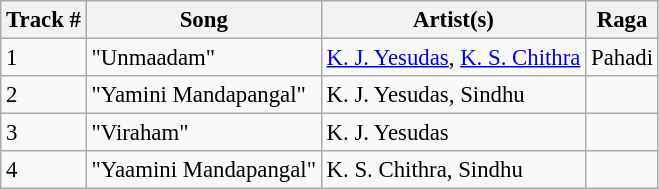<table class="wikitable" style="font-size:95%;">
<tr>
<th>Track #</th>
<th>Song</th>
<th>Artist(s)</th>
<th>Raga</th>
</tr>
<tr>
<td>1</td>
<td>"Unmaadam"</td>
<td><a href='#'>K. J. Yesudas</a>, <a href='#'>K. S. Chithra</a></td>
<td>Pahadi</td>
</tr>
<tr>
<td>2</td>
<td>"Yamini Mandapangal"</td>
<td>K. J. Yesudas, Sindhu</td>
<td></td>
</tr>
<tr>
<td>3</td>
<td>"Viraham"</td>
<td>K. J. Yesudas</td>
<td></td>
</tr>
<tr>
<td>4</td>
<td>"Yaamini Mandapangal"</td>
<td>K. S. Chithra, Sindhu</td>
<td></td>
</tr>
</table>
